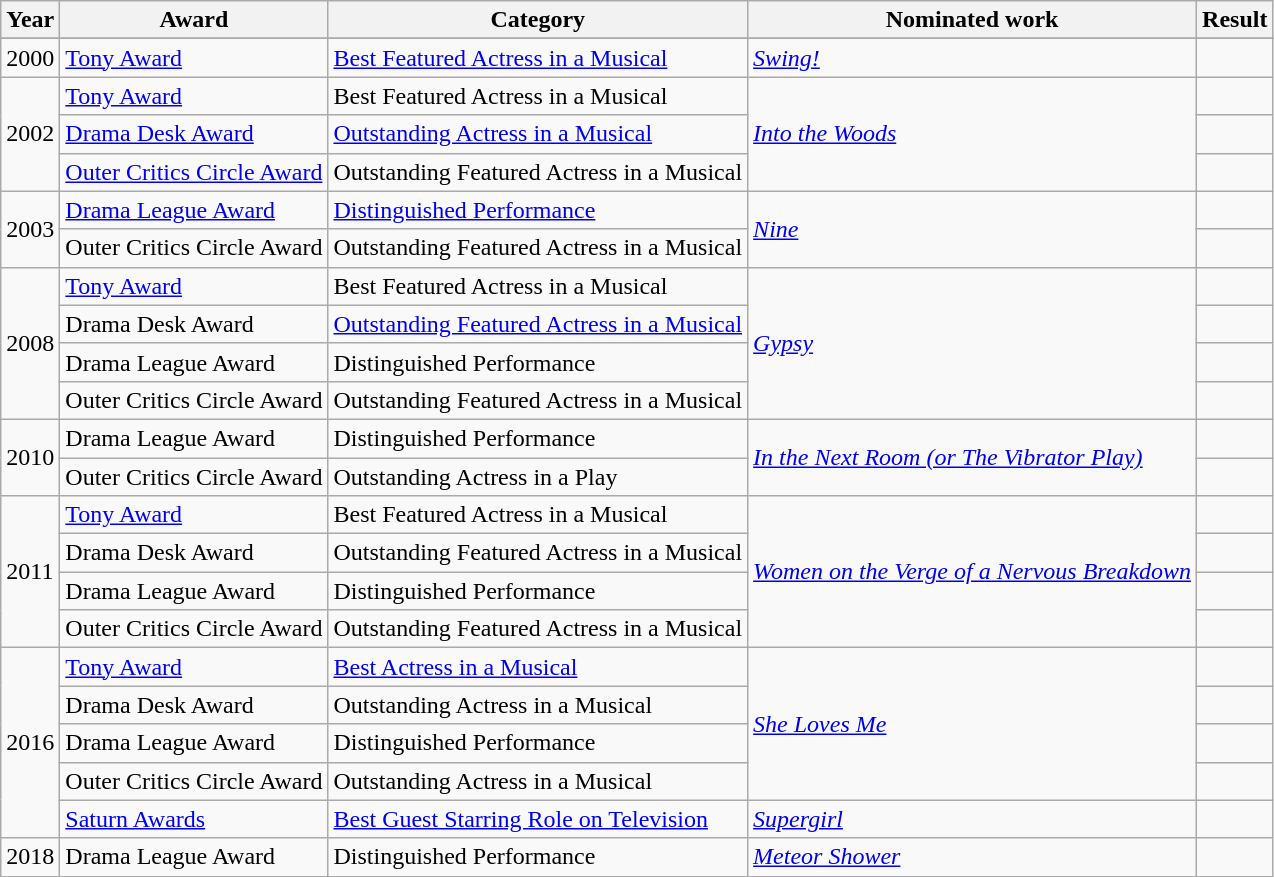<table class="wikitable">
<tr>
<th>Year</th>
<th>Award</th>
<th>Category</th>
<th>Nominated work</th>
<th>Result</th>
</tr>
<tr>
</tr>
<tr>
<td>2000</td>
<td><a href='#'>Tony Award</a></td>
<td><a href='#'>Best Featured Actress in a Musical</a></td>
<td><em><a href='#'>Swing!</a></em></td>
<td></td>
</tr>
<tr>
<td rowspan="3">2002</td>
<td><a href='#'>Tony Award</a></td>
<td>Best Featured Actress in a Musical</td>
<td rowspan="3"><em><a href='#'>Into the Woods</a></em></td>
<td></td>
</tr>
<tr>
<td><a href='#'>Drama Desk Award</a></td>
<td><a href='#'>Outstanding Actress in a Musical</a></td>
<td></td>
</tr>
<tr>
<td><a href='#'>Outer Critics Circle Award</a></td>
<td>Outstanding Featured Actress in a Musical</td>
<td></td>
</tr>
<tr>
<td rowspan="2">2003</td>
<td><a href='#'>Drama League Award</a></td>
<td><a href='#'>Distinguished Performance</a></td>
<td rowspan="2"><em><a href='#'>Nine</a></em></td>
<td></td>
</tr>
<tr>
<td>Outer Critics Circle Award</td>
<td>Outstanding Featured Actress in a Musical</td>
<td></td>
</tr>
<tr>
<td rowspan="4">2008</td>
<td><a href='#'>Tony Award</a></td>
<td>Best Featured Actress in a Musical</td>
<td rowspan="4"><em><a href='#'>Gypsy</a></em></td>
<td></td>
</tr>
<tr>
<td>Drama Desk Award</td>
<td><a href='#'>Outstanding Featured Actress in a Musical</a></td>
<td></td>
</tr>
<tr>
<td>Drama League Award</td>
<td>Distinguished Performance</td>
<td></td>
</tr>
<tr>
<td>Outer Critics Circle Award</td>
<td>Outstanding Featured Actress in a Musical</td>
<td></td>
</tr>
<tr>
<td rowspan="2">2010</td>
<td>Drama League Award</td>
<td>Distinguished Performance</td>
<td rowspan="2"><em><a href='#'>In the Next Room (or The Vibrator Play)</a></em></td>
<td></td>
</tr>
<tr>
<td>Outer Critics Circle Award</td>
<td>Outstanding Actress in a Play</td>
<td></td>
</tr>
<tr>
<td rowspan="4">2011</td>
<td><a href='#'>Tony Award</a></td>
<td>Best Featured Actress in a Musical</td>
<td rowspan="4"><em><a href='#'>Women on the Verge of a Nervous Breakdown</a></em></td>
<td></td>
</tr>
<tr>
<td>Drama Desk Award</td>
<td>Outstanding Featured Actress in a Musical</td>
<td></td>
</tr>
<tr>
<td>Drama League Award</td>
<td>Distinguished Performance</td>
<td></td>
</tr>
<tr>
<td>Outer Critics Circle Award</td>
<td>Outstanding Featured Actress in a Musical</td>
<td></td>
</tr>
<tr>
<td rowspan="5">2016</td>
<td><a href='#'>Tony Award</a></td>
<td><a href='#'>Best Actress in a Musical</a></td>
<td rowspan="4"><em><a href='#'>She Loves Me</a></em></td>
<td></td>
</tr>
<tr>
<td>Drama Desk Award</td>
<td>Outstanding Actress in a Musical</td>
<td></td>
</tr>
<tr>
<td>Drama League Award</td>
<td>Distinguished Performance</td>
<td></td>
</tr>
<tr>
<td>Outer Critics Circle Award</td>
<td>Outstanding Actress in a Musical</td>
<td></td>
</tr>
<tr>
<td><a href='#'>Saturn Awards</a></td>
<td><a href='#'>Best Guest Starring Role on Television</a></td>
<td><a href='#'><em>Supergirl</em></a></td>
<td></td>
</tr>
<tr>
<td>2018</td>
<td>Drama League Award</td>
<td>Distinguished Performance</td>
<td><em><a href='#'>Meteor Shower</a></em></td>
<td></td>
</tr>
</table>
